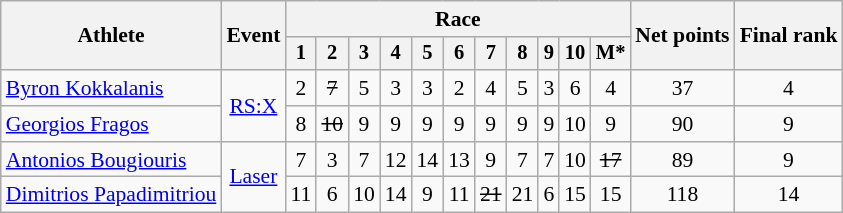<table class="wikitable" style="font-size:90%">
<tr>
<th rowspan="2">Athlete</th>
<th rowspan="2">Event</th>
<th colspan=11>Race</th>
<th rowspan=2>Net points</th>
<th rowspan=2>Final rank</th>
</tr>
<tr style="font-size:95%">
<th>1</th>
<th>2</th>
<th>3</th>
<th>4</th>
<th>5</th>
<th>6</th>
<th>7</th>
<th>8</th>
<th>9</th>
<th>10</th>
<th>M*</th>
</tr>
<tr align=center>
<td align=left><a href='#'>Byron Kokkalanis</a></td>
<td align=center rowspan=2><a href='#'>RS:X</a></td>
<td>2</td>
<td><s>7</s></td>
<td>5</td>
<td>3</td>
<td>3</td>
<td>2</td>
<td>4</td>
<td>5</td>
<td>3</td>
<td>6</td>
<td>4</td>
<td>37</td>
<td>4</td>
</tr>
<tr align=center>
<td align=left><a href='#'>Georgios Fragos</a></td>
<td>8</td>
<td><s>10</s></td>
<td>9</td>
<td>9</td>
<td>9</td>
<td>9</td>
<td>9</td>
<td>9</td>
<td>9</td>
<td>10</td>
<td>9</td>
<td>90</td>
<td>9</td>
</tr>
<tr align=center>
<td align=left><a href='#'>Antonios Bougiouris</a></td>
<td align=center rowspan=2><a href='#'>Laser</a></td>
<td>7</td>
<td>3</td>
<td>7</td>
<td>12</td>
<td>14</td>
<td>13</td>
<td>9</td>
<td>7</td>
<td>7</td>
<td>10</td>
<td><s>17</s></td>
<td>89</td>
<td>9</td>
</tr>
<tr align=center>
<td align=left><a href='#'>Dimitrios Papadimitriou</a></td>
<td>11</td>
<td>6</td>
<td>10</td>
<td>14</td>
<td>9</td>
<td>11</td>
<td><s>21</s></td>
<td>21</td>
<td>6</td>
<td>15</td>
<td>15</td>
<td>118</td>
<td>14</td>
</tr>
</table>
